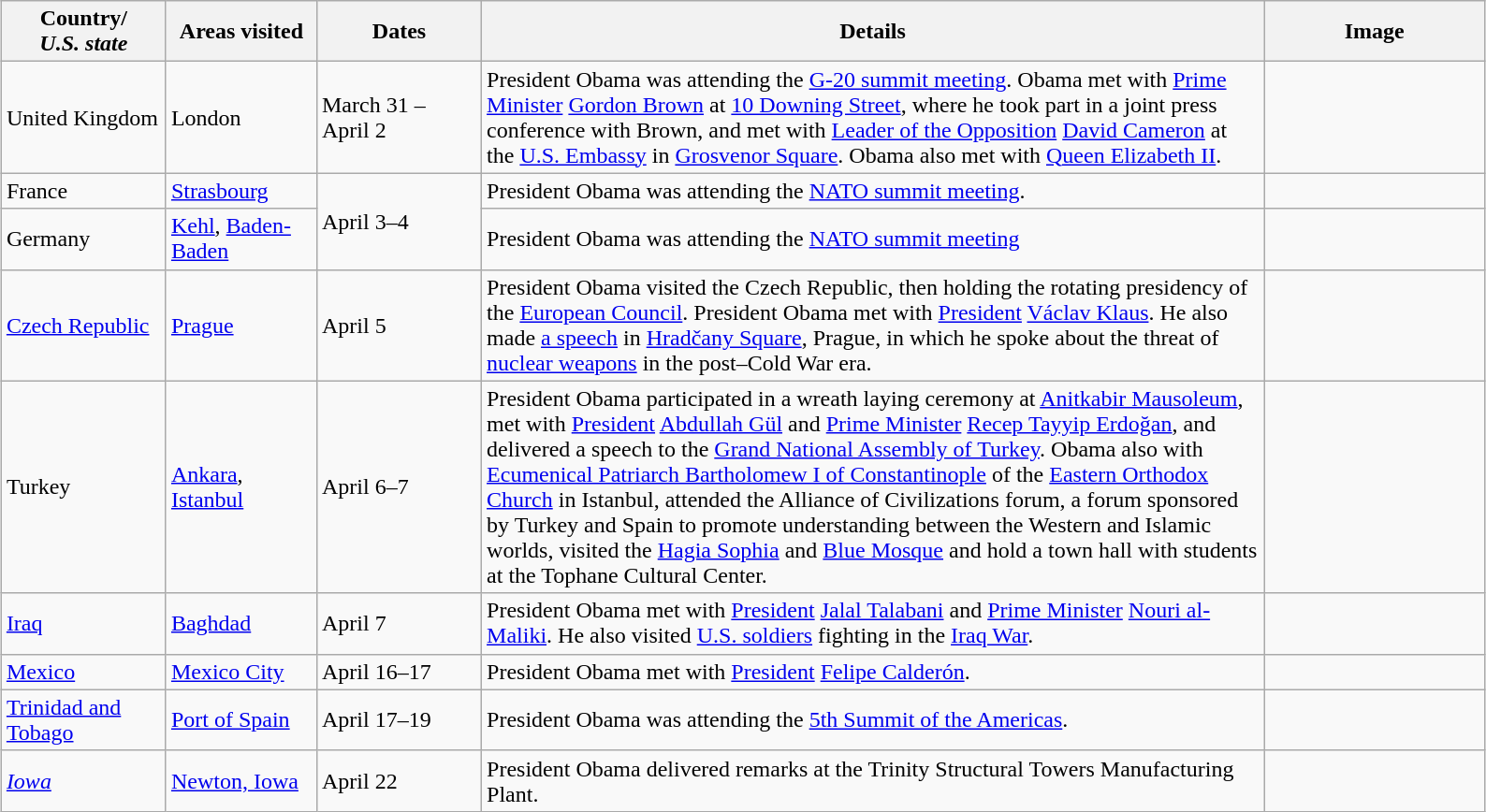<table class="wikitable" style="margin: 1em auto 1em auto">
<tr>
<th width=110>Country/<br><em>U.S. state</em></th>
<th width=100>Areas visited</th>
<th width=110>Dates</th>
<th width=550>Details</th>
<th width=150>Image</th>
</tr>
<tr>
<td> United Kingdom</td>
<td>London</td>
<td>March 31 – April 2</td>
<td>President Obama was attending the <a href='#'>G-20 summit meeting</a>. Obama met with <a href='#'>Prime Minister</a> <a href='#'>Gordon Brown</a> at <a href='#'>10 Downing Street</a>, where he took part in a joint press conference with Brown, and met with <a href='#'>Leader of the Opposition</a> <a href='#'>David Cameron</a> at the <a href='#'>U.S. Embassy</a> in <a href='#'>Grosvenor Square</a>. Obama also met with <a href='#'>Queen Elizabeth II</a>.</td>
<td></td>
</tr>
<tr>
<td> France</td>
<td><a href='#'>Strasbourg</a></td>
<td rowspan=2>April 3–4</td>
<td>President Obama was attending the <a href='#'>NATO summit meeting</a>.</td>
<td></td>
</tr>
<tr>
<td> Germany</td>
<td><a href='#'>Kehl</a>, <a href='#'>Baden-Baden</a></td>
<td>President Obama was attending the <a href='#'>NATO summit meeting</a></td>
<td></td>
</tr>
<tr>
<td> <a href='#'>Czech Republic</a></td>
<td><a href='#'>Prague</a></td>
<td>April 5</td>
<td>President Obama visited the Czech Republic, then holding the rotating presidency of the <a href='#'>European Council</a>. President Obama met with <a href='#'>President</a> <a href='#'>Václav Klaus</a>. He also made <a href='#'>a speech</a> in <a href='#'>Hradčany Square</a>, Prague, in which he spoke about the threat of <a href='#'>nuclear weapons</a> in the post–Cold War era.</td>
<td></td>
</tr>
<tr>
<td> Turkey</td>
<td><a href='#'>Ankara</a>, <a href='#'>Istanbul</a></td>
<td>April 6–7</td>
<td>President Obama participated in a wreath laying ceremony at <a href='#'>Anitkabir Mausoleum</a>, met with <a href='#'>President</a> <a href='#'>Abdullah Gül</a> and <a href='#'>Prime Minister</a> <a href='#'>Recep Tayyip Erdoğan</a>, and delivered a speech to the <a href='#'>Grand National Assembly of Turkey</a>. Obama also  with <a href='#'>Ecumenical Patriarch Bartholomew I of Constantinople</a> of the <a href='#'>Eastern Orthodox Church</a> in Istanbul, attended the Alliance of Civilizations forum, a forum sponsored by Turkey and Spain to promote understanding between the Western and Islamic worlds, visited the <a href='#'>Hagia Sophia</a> and <a href='#'>Blue Mosque</a> and hold a town hall with students at the Tophane Cultural Center.</td>
<td></td>
</tr>
<tr>
<td> <a href='#'>Iraq</a></td>
<td><a href='#'>Baghdad</a></td>
<td>April 7</td>
<td>President Obama met with <a href='#'>President</a> <a href='#'>Jalal Talabani</a> and <a href='#'>Prime Minister</a> <a href='#'>Nouri al-Maliki</a>. He also visited <a href='#'>U.S. soldiers</a> fighting in the <a href='#'>Iraq War</a>.</td>
<td></td>
</tr>
<tr>
<td> <a href='#'>Mexico</a></td>
<td><a href='#'>Mexico City</a></td>
<td>April 16–17</td>
<td>President Obama met with <a href='#'>President</a> <a href='#'>Felipe Calderón</a>.</td>
<td></td>
</tr>
<tr>
<td> <a href='#'>Trinidad and Tobago</a></td>
<td><a href='#'>Port of Spain</a></td>
<td>April 17–19</td>
<td>President Obama was attending the <a href='#'>5th Summit of the Americas</a>.</td>
<td></td>
</tr>
<tr>
<td> <em><a href='#'>Iowa</a></em></td>
<td><a href='#'>Newton, Iowa</a></td>
<td>April 22</td>
<td>President Obama delivered remarks at the Trinity Structural Towers Manufacturing Plant.</td>
<td></td>
</tr>
</table>
